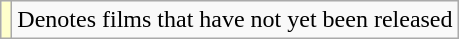<table class="wikitable">
<tr>
<td style="background:#FFFFCC;"></td>
<td>Denotes films that have not yet been released</td>
</tr>
</table>
